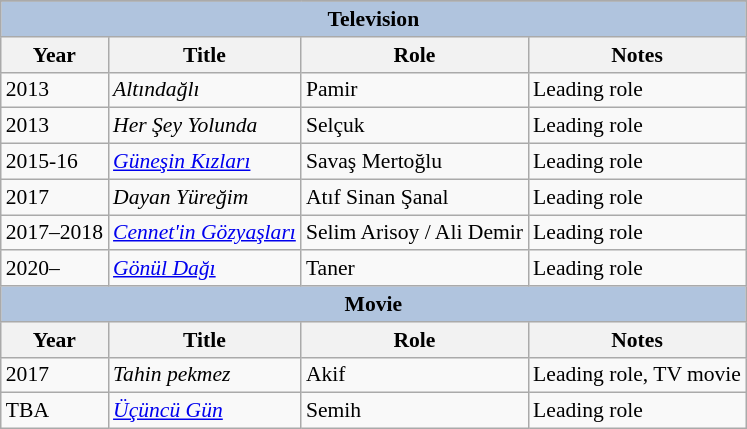<table class="wikitable" style="font-size: 90%;">
<tr bgcolor="#B0C4DE" align="center">
</tr>
<tr>
<th colspan="4" style="background:LightSteelBlue">Television</th>
</tr>
<tr>
<th>Year</th>
<th>Title</th>
<th>Role</th>
<th>Notes</th>
</tr>
<tr>
<td>2013</td>
<td><em>Altındağlı</em></td>
<td>Pamir</td>
<td>Leading role</td>
</tr>
<tr>
<td>2013</td>
<td><em>Her Şey Yolunda</em></td>
<td>Selçuk</td>
<td>Leading role</td>
</tr>
<tr>
<td>2015-16</td>
<td><em><a href='#'>Güneşin Kızları</a></em></td>
<td>Savaş Mertoğlu</td>
<td>Leading role</td>
</tr>
<tr>
<td>2017</td>
<td><em>Dayan Yüreğim</em></td>
<td>Atıf Sinan Şanal</td>
<td>Leading role</td>
</tr>
<tr>
<td>2017–2018</td>
<td><em><a href='#'>Cennet'in Gözyaşları</a></em></td>
<td>Selim Arisoy / Ali Demir</td>
<td>Leading role</td>
</tr>
<tr>
<td>2020–</td>
<td><em><a href='#'>Gönül Dağı</a></em></td>
<td>Taner</td>
<td>Leading role</td>
</tr>
<tr>
<th colspan="4" style="background:LightSteelBlue">Movie</th>
</tr>
<tr>
<th>Year</th>
<th>Title</th>
<th>Role</th>
<th>Notes</th>
</tr>
<tr>
<td>2017</td>
<td><em>Tahin pekmez</em></td>
<td>Akif</td>
<td>Leading role, TV movie</td>
</tr>
<tr>
<td>TBA</td>
<td><em><a href='#'>Üçüncü Gün</a></em></td>
<td>Semih</td>
<td>Leading role</td>
</tr>
</table>
